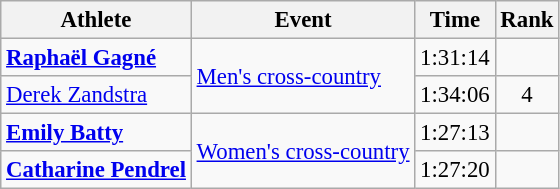<table class=wikitable style="font-size:95%">
<tr>
<th>Athlete</th>
<th>Event</th>
<th>Time</th>
<th>Rank</th>
</tr>
<tr align=center>
<td align=left><strong><a href='#'>Raphaël Gagné</a></strong></td>
<td align=left rowspan=2><a href='#'>Men's cross-country</a></td>
<td>1:31:14</td>
<td></td>
</tr>
<tr align=center>
<td align=left><a href='#'>Derek Zandstra</a></td>
<td>1:34:06</td>
<td>4</td>
</tr>
<tr align=center>
<td align=left><strong><a href='#'>Emily Batty</a></strong></td>
<td align=center rowspan=2><a href='#'>Women's cross-country</a></td>
<td>1:27:13</td>
<td></td>
</tr>
<tr align=center>
<td align=left><strong><a href='#'>Catharine Pendrel</a></strong></td>
<td>1:27:20</td>
<td></td>
</tr>
</table>
